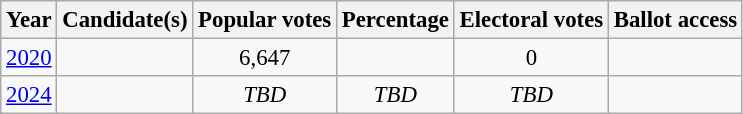<table class="wikitable" style="text-align:center; font-size:95%">
<tr>
<th>Year</th>
<th>Candidate(s)</th>
<th>Popular votes</th>
<th>Percentage</th>
<th>Electoral votes</th>
<th>Ballot access</th>
</tr>
<tr>
<td><a href='#'>2020</a></td>
<td align="left"></td>
<td>6,647</td>
<td></td>
<td>0</td>
<td></td>
</tr>
<tr>
<td><a href='#'>2024</a></td>
<td align="left"></td>
<td><em>TBD</em></td>
<td><em>TBD</em></td>
<td><em>TBD</em></td>
<td></td>
</tr>
</table>
